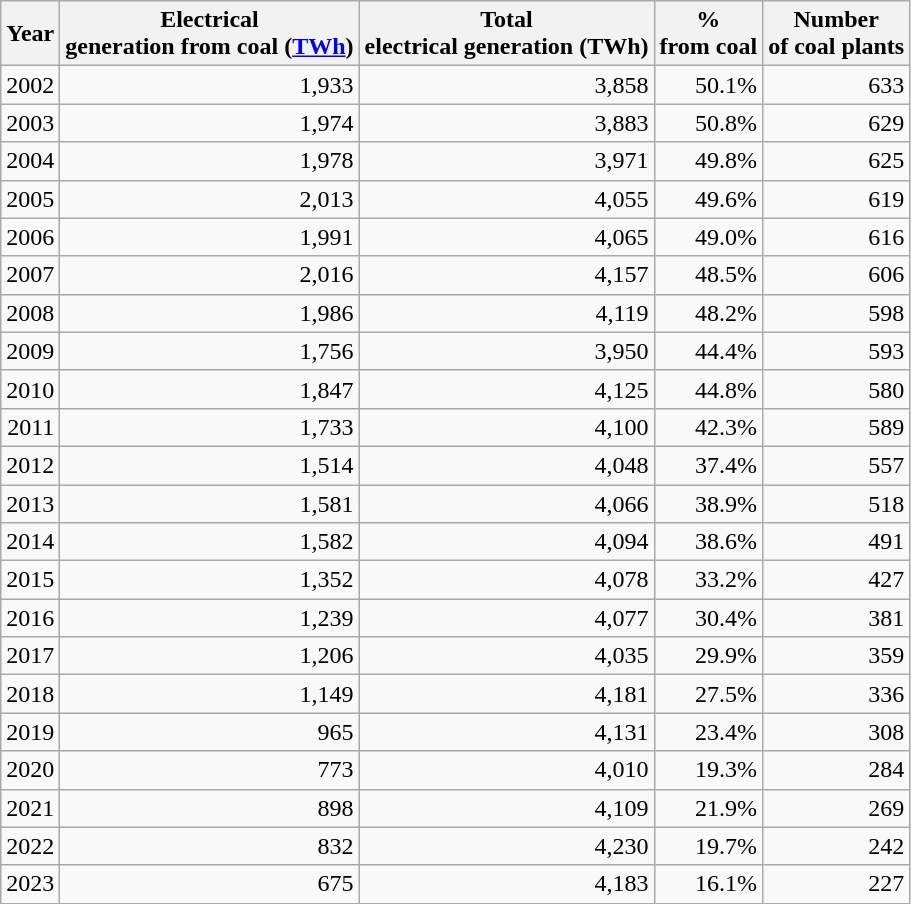<table class="wikitable floatright" style="text-align: right">
<tr>
<th>Year</th>
<th>Electrical<br>generation
from coal (<a href='#'>TWh</a>)</th>
<th>Total<br>electrical
generation (TWh)</th>
<th>%<br>from
coal</th>
<th>Number<br>of coal
plants</th>
</tr>
<tr>
<td>2002</td>
<td>1,933</td>
<td>3,858</td>
<td>50.1%</td>
<td>633</td>
</tr>
<tr>
<td>2003</td>
<td>1,974</td>
<td>3,883</td>
<td>50.8%</td>
<td>629</td>
</tr>
<tr>
<td>2004</td>
<td>1,978</td>
<td>3,971</td>
<td>49.8%</td>
<td>625</td>
</tr>
<tr>
<td>2005</td>
<td>2,013</td>
<td>4,055</td>
<td>49.6%</td>
<td>619</td>
</tr>
<tr>
<td>2006</td>
<td>1,991</td>
<td>4,065</td>
<td>49.0%</td>
<td>616</td>
</tr>
<tr>
<td>2007</td>
<td>2,016</td>
<td>4,157</td>
<td>48.5%</td>
<td>606</td>
</tr>
<tr>
<td>2008</td>
<td>1,986</td>
<td>4,119</td>
<td>48.2%</td>
<td>598</td>
</tr>
<tr>
<td>2009</td>
<td>1,756</td>
<td>3,950</td>
<td>44.4%</td>
<td>593</td>
</tr>
<tr>
<td>2010</td>
<td>1,847</td>
<td>4,125</td>
<td>44.8%</td>
<td>580</td>
</tr>
<tr>
<td>2011</td>
<td>1,733</td>
<td>4,100</td>
<td>42.3%</td>
<td>589</td>
</tr>
<tr>
<td>2012</td>
<td>1,514</td>
<td>4,048</td>
<td>37.4%</td>
<td>557</td>
</tr>
<tr>
<td>2013</td>
<td>1,581</td>
<td>4,066</td>
<td>38.9%</td>
<td>518</td>
</tr>
<tr>
<td>2014</td>
<td>1,582</td>
<td>4,094</td>
<td>38.6%</td>
<td>491</td>
</tr>
<tr>
<td>2015</td>
<td>1,352</td>
<td>4,078</td>
<td>33.2%</td>
<td>427</td>
</tr>
<tr>
<td>2016</td>
<td>1,239</td>
<td>4,077</td>
<td>30.4%</td>
<td>381</td>
</tr>
<tr>
<td>2017</td>
<td>1,206</td>
<td>4,035</td>
<td>29.9%</td>
<td>359</td>
</tr>
<tr>
<td>2018</td>
<td>1,149</td>
<td>4,181</td>
<td>27.5%</td>
<td>336</td>
</tr>
<tr>
<td>2019</td>
<td>965</td>
<td>4,131</td>
<td>23.4%</td>
<td>308</td>
</tr>
<tr>
<td>2020</td>
<td>773</td>
<td>4,010</td>
<td>19.3%</td>
<td>284</td>
</tr>
<tr>
<td>2021</td>
<td>898</td>
<td>4,109</td>
<td>21.9%</td>
<td>269</td>
</tr>
<tr>
<td>2022</td>
<td>832</td>
<td>4,230</td>
<td>19.7%</td>
<td>242</td>
</tr>
<tr>
<td>2023</td>
<td>675</td>
<td>4,183</td>
<td>16.1%</td>
<td>227</td>
</tr>
</table>
